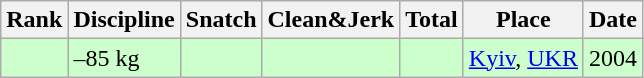<table class="wikitable">
<tr>
<th>Rank</th>
<th>Discipline</th>
<th>Snatch</th>
<th>Clean&Jerk</th>
<th>Total</th>
<th>Place</th>
<th>Date</th>
</tr>
<tr bgcolor=#CCFFCC>
<td><strong></strong></td>
<td>–85 kg</td>
<td></td>
<td></td>
<td></td>
<td><a href='#'>Kyiv</a>, <a href='#'>UKR</a></td>
<td>2004</td>
</tr>
</table>
